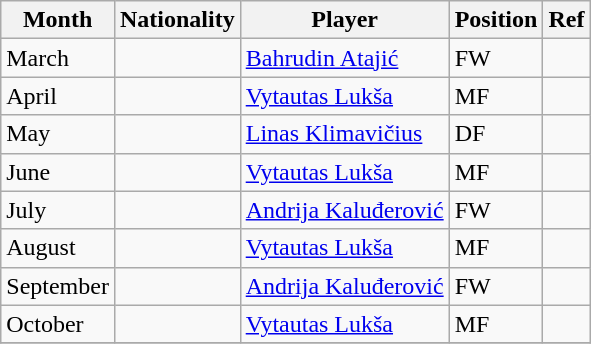<table class="wikitable sortable">
<tr>
<th>Month</th>
<th>Nationality</th>
<th>Player</th>
<th>Position</th>
<th class="unsortable">Ref</th>
</tr>
<tr>
<td>March</td>
<td></td>
<td><a href='#'>Bahrudin Atajić</a></td>
<td>FW</td>
<td></td>
</tr>
<tr>
<td>April</td>
<td></td>
<td><a href='#'>Vytautas Lukša</a></td>
<td>MF</td>
<td></td>
</tr>
<tr>
<td>May</td>
<td></td>
<td><a href='#'>Linas Klimavičius</a></td>
<td>DF</td>
<td></td>
</tr>
<tr>
<td>June</td>
<td></td>
<td><a href='#'>Vytautas Lukša</a></td>
<td>MF</td>
<td></td>
</tr>
<tr>
<td>July</td>
<td></td>
<td><a href='#'>Andrija Kaluđerović</a></td>
<td>FW</td>
<td></td>
</tr>
<tr>
<td>August</td>
<td></td>
<td><a href='#'>Vytautas Lukša</a></td>
<td>MF</td>
<td></td>
</tr>
<tr>
<td>September</td>
<td></td>
<td><a href='#'>Andrija Kaluđerović</a></td>
<td>FW</td>
<td></td>
</tr>
<tr>
<td>October</td>
<td></td>
<td><a href='#'>Vytautas Lukša</a></td>
<td>MF</td>
<td></td>
</tr>
<tr>
</tr>
</table>
